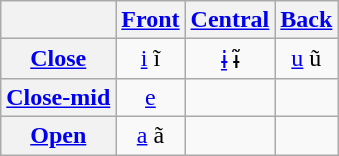<table class="wikitable" style="text-align:center">
<tr>
<th></th>
<th><a href='#'>Front</a></th>
<th><a href='#'>Central</a></th>
<th><a href='#'>Back</a></th>
</tr>
<tr>
<th><a href='#'>Close</a></th>
<td><a href='#'>i</a> ĩ</td>
<td><a href='#'>ɨ</a> ɨ̃</td>
<td><a href='#'>u</a> ũ</td>
</tr>
<tr>
<th><a href='#'>Close-mid</a></th>
<td><a href='#'>e</a></td>
<td></td>
<td></td>
</tr>
<tr>
<th><a href='#'>Open</a></th>
<td><a href='#'>a</a> ã</td>
<td></td>
<td></td>
</tr>
</table>
